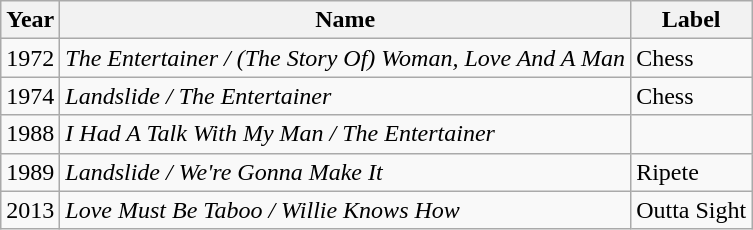<table class="wikitable">
<tr>
<th>Year</th>
<th>Name</th>
<th>Label</th>
</tr>
<tr>
<td>1972</td>
<td><em>The Entertainer / (The Story Of) Woman, Love And A Man</em></td>
<td>Chess</td>
</tr>
<tr>
<td>1974</td>
<td><em>Landslide / The Entertainer</em></td>
<td>Chess</td>
</tr>
<tr>
<td>1988</td>
<td><em>I Had A Talk With My Man / The Entertainer</em></td>
<td></td>
</tr>
<tr>
<td>1989</td>
<td><em>Landslide / We're Gonna Make It</em></td>
<td>Ripete</td>
</tr>
<tr>
<td>2013</td>
<td><em>Love Must Be Taboo / Willie Knows How</em></td>
<td>Outta Sight</td>
</tr>
</table>
